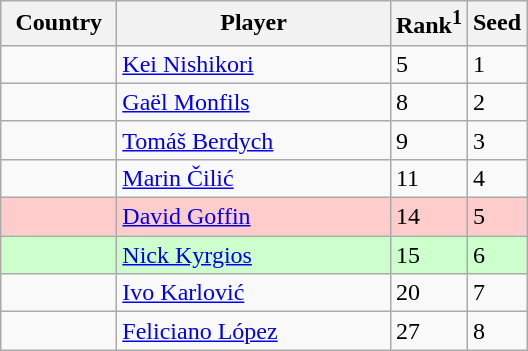<table class="sortable wikitable">
<tr>
<th width="70">Country</th>
<th width="175">Player</th>
<th>Rank<sup>1</sup></th>
<th>Seed</th>
</tr>
<tr>
<td></td>
<td><a href='#'>Kei Nishikori</a></td>
<td>5</td>
<td>1</td>
</tr>
<tr>
<td></td>
<td><a href='#'>Gaël Monfils</a></td>
<td>8</td>
<td>2</td>
</tr>
<tr>
<td></td>
<td><a href='#'>Tomáš Berdych</a></td>
<td>9</td>
<td>3</td>
</tr>
<tr>
<td></td>
<td><a href='#'>Marin Čilić</a></td>
<td>11</td>
<td>4</td>
</tr>
<tr bgcolor=#fcc>
<td></td>
<td><a href='#'>David Goffin</a></td>
<td>14</td>
<td>5</td>
</tr>
<tr bgcolor=#cfc>
<td></td>
<td><a href='#'>Nick Kyrgios</a></td>
<td>15</td>
<td>6</td>
</tr>
<tr>
<td></td>
<td><a href='#'>Ivo Karlović</a></td>
<td>20</td>
<td>7</td>
</tr>
<tr>
<td></td>
<td><a href='#'>Feliciano López</a></td>
<td>27</td>
<td>8</td>
</tr>
</table>
